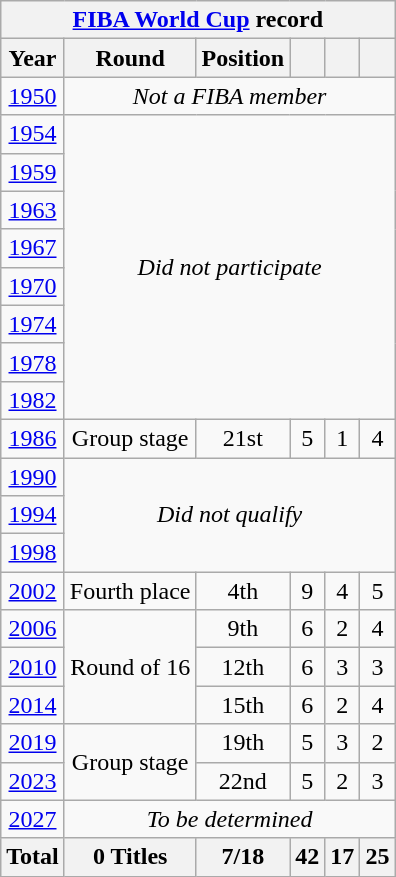<table class="wikitable" style="text-align: center;">
<tr>
<th colspan=10><a href='#'>FIBA World Cup</a> record</th>
</tr>
<tr>
<th>Year</th>
<th>Round</th>
<th>Position</th>
<th></th>
<th></th>
<th></th>
</tr>
<tr>
<td> <a href='#'>1950</a></td>
<td colspan=6><em>Not a FIBA member</em></td>
</tr>
<tr>
<td> <a href='#'>1954</a></td>
<td colspan=6 rowspan=8><em>Did not participate</em></td>
</tr>
<tr>
<td> <a href='#'>1959</a></td>
</tr>
<tr>
<td> <a href='#'>1963</a></td>
</tr>
<tr>
<td> <a href='#'>1967</a></td>
</tr>
<tr>
<td> <a href='#'>1970</a></td>
</tr>
<tr>
<td> <a href='#'>1974</a></td>
</tr>
<tr>
<td> <a href='#'>1978</a></td>
</tr>
<tr>
<td> <a href='#'>1982</a></td>
</tr>
<tr>
<td> <a href='#'>1986</a></td>
<td>Group stage</td>
<td>21st</td>
<td>5</td>
<td>1</td>
<td>4</td>
</tr>
<tr>
<td> <a href='#'>1990</a></td>
<td colspan=6 rowspan=3><em>Did not qualify</em></td>
</tr>
<tr>
<td> <a href='#'>1994</a></td>
</tr>
<tr>
<td> <a href='#'>1998</a></td>
</tr>
<tr>
<td> <a href='#'>2002</a></td>
<td>Fourth place</td>
<td>4th</td>
<td>9</td>
<td>4</td>
<td>5</td>
</tr>
<tr>
<td> <a href='#'>2006</a></td>
<td rowspan=3>Round of 16</td>
<td>9th</td>
<td>6</td>
<td>2</td>
<td>4</td>
</tr>
<tr>
<td> <a href='#'>2010</a></td>
<td>12th</td>
<td>6</td>
<td>3</td>
<td>3</td>
</tr>
<tr>
<td> <a href='#'>2014</a></td>
<td>15th</td>
<td>6</td>
<td>2</td>
<td>4</td>
</tr>
<tr>
<td> <a href='#'>2019</a></td>
<td rowspan=2>Group stage</td>
<td>19th</td>
<td>5</td>
<td>3</td>
<td>2</td>
</tr>
<tr>
<td> <a href='#'>2023</a></td>
<td>22nd</td>
<td>5</td>
<td>2</td>
<td>3</td>
</tr>
<tr>
<td> <a href='#'>2027</a></td>
<td colspan=5><em>To be determined</em></td>
</tr>
<tr>
<th>Total</th>
<th>0 Titles</th>
<th>7/18</th>
<th>42</th>
<th>17</th>
<th>25</th>
</tr>
</table>
